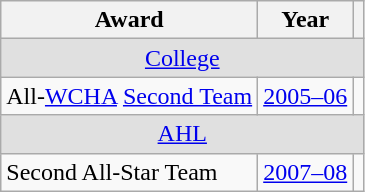<table class="wikitable">
<tr>
<th>Award</th>
<th>Year</th>
<th></th>
</tr>
<tr ALIGN="center" bgcolor="#e0e0e0">
<td colspan="3"><a href='#'>College</a></td>
</tr>
<tr>
<td>All-<a href='#'>WCHA</a> <a href='#'>Second Team</a></td>
<td><a href='#'>2005–06</a></td>
<td></td>
</tr>
<tr ALIGN="center" bgcolor="#e0e0e0">
<td colspan="3"><a href='#'>AHL</a></td>
</tr>
<tr>
<td>Second All-Star Team</td>
<td><a href='#'>2007–08</a></td>
<td></td>
</tr>
</table>
